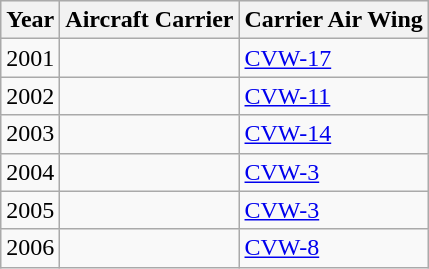<table class="wikitable" style="float:left;">
<tr style="background:#efefef;">
<th>Year</th>
<th>Aircraft Carrier</th>
<th>Carrier Air Wing</th>
</tr>
<tr>
<td>2001</td>
<td></td>
<td><a href='#'>CVW-17</a></td>
</tr>
<tr>
<td>2002</td>
<td></td>
<td><a href='#'>CVW-11</a></td>
</tr>
<tr>
<td>2003</td>
<td></td>
<td><a href='#'>CVW-14</a></td>
</tr>
<tr>
<td>2004</td>
<td></td>
<td><a href='#'>CVW-3</a></td>
</tr>
<tr>
<td>2005</td>
<td></td>
<td><a href='#'>CVW-3</a></td>
</tr>
<tr>
<td>2006</td>
<td></td>
<td><a href='#'>CVW-8</a></td>
</tr>
</table>
